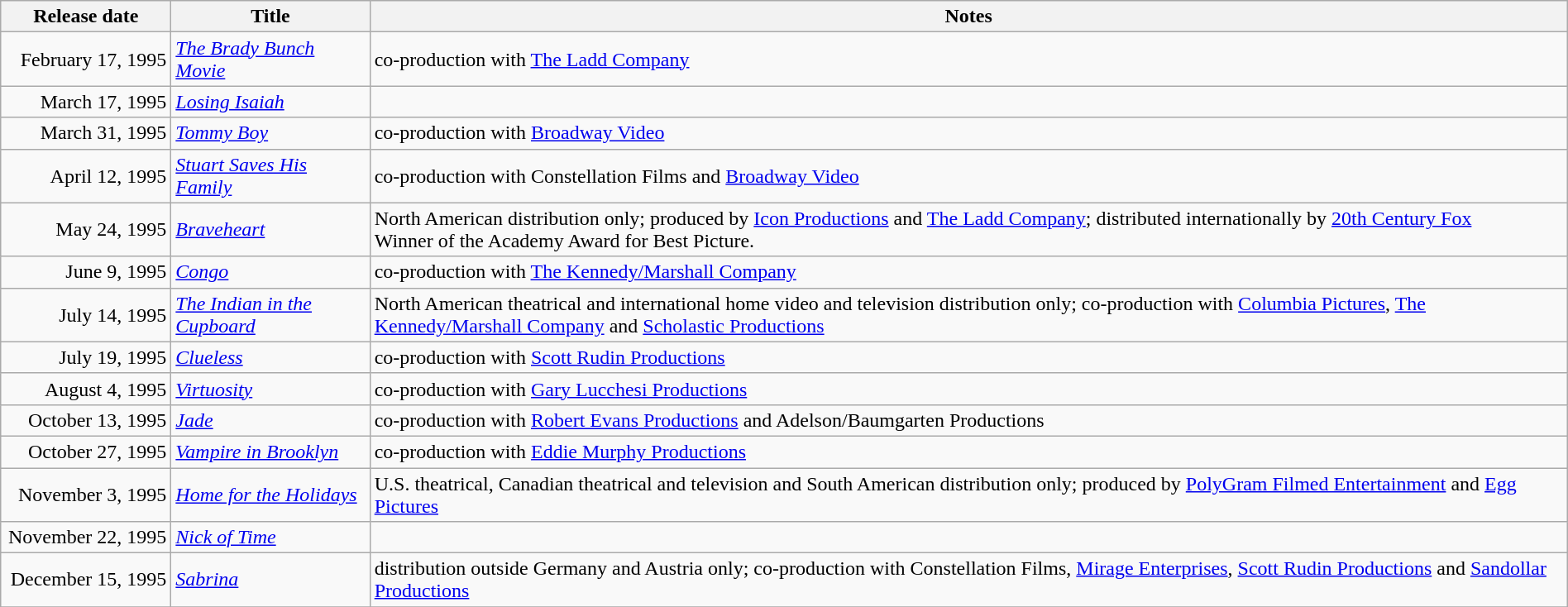<table class="wikitable sortable" style="width:100%;">
<tr>
<th scope="col" style="width:130px;">Release date</th>
<th>Title</th>
<th>Notes</th>
</tr>
<tr>
<td style="text-align:right;">February 17, 1995</td>
<td><em><a href='#'>The Brady Bunch Movie</a></em></td>
<td>co-production with <a href='#'>The Ladd Company</a></td>
</tr>
<tr>
<td style="text-align:right;">March 17, 1995</td>
<td><em><a href='#'>Losing Isaiah</a></em></td>
<td></td>
</tr>
<tr>
<td style="text-align:right;">March 31, 1995</td>
<td><em><a href='#'>Tommy Boy</a></em></td>
<td>co-production with <a href='#'>Broadway Video</a></td>
</tr>
<tr>
<td style="text-align:right;">April 12, 1995</td>
<td><em><a href='#'>Stuart Saves His Family</a></em></td>
<td>co-production with Constellation Films and <a href='#'>Broadway Video</a></td>
</tr>
<tr>
<td style="text-align:right;">May 24, 1995</td>
<td><em><a href='#'>Braveheart</a></em></td>
<td>North American distribution only; produced by <a href='#'>Icon Productions</a> and <a href='#'>The Ladd Company</a>; distributed internationally by <a href='#'>20th Century Fox</a><br>Winner of the Academy Award for Best Picture.</td>
</tr>
<tr>
<td style="text-align:right;">June 9, 1995</td>
<td><em><a href='#'>Congo</a></em></td>
<td>co-production with <a href='#'>The Kennedy/Marshall Company</a></td>
</tr>
<tr>
<td style="text-align:right;">July 14, 1995</td>
<td><em><a href='#'>The Indian in the Cupboard</a></em></td>
<td>North American theatrical and international home video and television distribution only; co-production with <a href='#'>Columbia Pictures</a>, <a href='#'>The Kennedy/Marshall Company</a> and <a href='#'>Scholastic Productions</a></td>
</tr>
<tr>
<td style="text-align:right;">July 19, 1995</td>
<td><em><a href='#'>Clueless</a></em></td>
<td>co-production with <a href='#'>Scott Rudin Productions</a></td>
</tr>
<tr>
<td style="text-align:right;">August 4, 1995</td>
<td><em><a href='#'>Virtuosity</a></em></td>
<td>co-production with <a href='#'>Gary Lucchesi Productions</a></td>
</tr>
<tr>
<td style="text-align:right;">October 13, 1995</td>
<td><em><a href='#'>Jade</a></em></td>
<td>co-production with <a href='#'>Robert Evans Productions</a> and Adelson/Baumgarten Productions</td>
</tr>
<tr>
<td style="text-align:right;">October 27, 1995</td>
<td><em><a href='#'>Vampire in Brooklyn</a></em></td>
<td>co-production with <a href='#'>Eddie Murphy Productions</a></td>
</tr>
<tr>
<td style="text-align:right;">November 3, 1995</td>
<td><em><a href='#'>Home for the Holidays</a></em></td>
<td>U.S. theatrical, Canadian theatrical and television and South American distribution only; produced by <a href='#'>PolyGram Filmed Entertainment</a> and <a href='#'>Egg Pictures</a></td>
</tr>
<tr>
<td style="text-align:right;">November 22, 1995</td>
<td><em><a href='#'>Nick of Time</a></em></td>
<td></td>
</tr>
<tr>
<td style="text-align:right;">December 15, 1995</td>
<td><em><a href='#'>Sabrina</a></em></td>
<td>distribution outside Germany and Austria only; co-production with Constellation Films, <a href='#'>Mirage Enterprises</a>, <a href='#'>Scott Rudin Productions</a> and <a href='#'>Sandollar Productions</a></td>
</tr>
<tr>
</tr>
</table>
